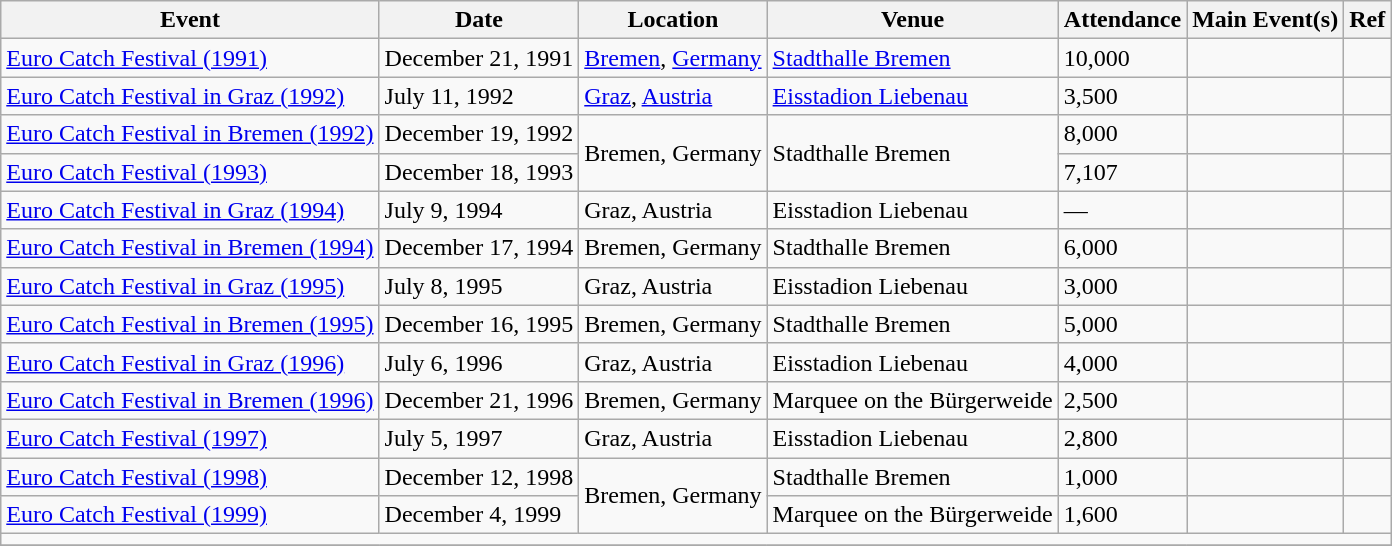<table class="wikitable sortable">
<tr>
<th>Event</th>
<th>Date</th>
<th>Location</th>
<th>Venue</th>
<th>Attendance</th>
<th class=unsortable>Main Event(s)</th>
<th>Ref</th>
</tr>
<tr>
<td><a href='#'>Euro Catch Festival (1991)</a></td>
<td>December 21, 1991</td>
<td><a href='#'>Bremen</a>, <a href='#'>Germany</a></td>
<td><a href='#'>Stadthalle Bremen</a></td>
<td>10,000</td>
<td></td>
<td></td>
</tr>
<tr>
<td><a href='#'>Euro Catch Festival in Graz (1992)</a></td>
<td>July 11, 1992</td>
<td><a href='#'>Graz</a>, <a href='#'>Austria</a></td>
<td><a href='#'>Eisstadion Liebenau</a></td>
<td>3,500</td>
<td></td>
<td></td>
</tr>
<tr>
<td><a href='#'>Euro Catch Festival in Bremen (1992)</a></td>
<td>December 19, 1992</td>
<td rowspan="2">Bremen, Germany</td>
<td rowspan="2">Stadthalle Bremen</td>
<td>8,000</td>
<td></td>
<td></td>
</tr>
<tr>
<td><a href='#'>Euro Catch Festival (1993)</a></td>
<td>December 18, 1993</td>
<td>7,107</td>
<td></td>
<td></td>
</tr>
<tr>
<td><a href='#'>Euro Catch Festival in Graz (1994)</a></td>
<td>July 9, 1994</td>
<td>Graz, Austria</td>
<td>Eisstadion Liebenau</td>
<td>—</td>
<td></td>
<td></td>
</tr>
<tr>
<td><a href='#'>Euro Catch Festival in Bremen (1994)</a></td>
<td>December 17, 1994</td>
<td>Bremen, Germany</td>
<td>Stadthalle Bremen</td>
<td>6,000</td>
<td></td>
<td></td>
</tr>
<tr>
<td><a href='#'>Euro Catch Festival in Graz (1995)</a></td>
<td>July 8, 1995</td>
<td>Graz, Austria</td>
<td>Eisstadion Liebenau</td>
<td>3,000</td>
<td></td>
<td></td>
</tr>
<tr>
<td><a href='#'>Euro Catch Festival in Bremen (1995)</a></td>
<td>December 16, 1995</td>
<td>Bremen, Germany</td>
<td>Stadthalle Bremen</td>
<td>5,000</td>
<td></td>
<td></td>
</tr>
<tr>
<td><a href='#'>Euro Catch Festival in Graz (1996)</a></td>
<td>July 6, 1996</td>
<td>Graz, Austria</td>
<td>Eisstadion Liebenau</td>
<td>4,000</td>
<td></td>
<td></td>
</tr>
<tr>
<td><a href='#'>Euro Catch Festival in Bremen (1996)</a></td>
<td>December 21, 1996</td>
<td>Bremen, Germany</td>
<td>Marquee on the Bürgerweide</td>
<td>2,500</td>
<td></td>
<td></td>
</tr>
<tr>
<td><a href='#'>Euro Catch Festival (1997)</a></td>
<td>July 5, 1997</td>
<td>Graz, Austria</td>
<td>Eisstadion Liebenau</td>
<td>2,800</td>
<td></td>
<td></td>
</tr>
<tr>
<td><a href='#'>Euro Catch Festival (1998)</a></td>
<td>December 12, 1998</td>
<td rowspan="2">Bremen, Germany</td>
<td>Stadthalle Bremen</td>
<td>1,000</td>
<td></td>
<td></td>
</tr>
<tr>
<td><a href='#'>Euro Catch Festival (1999)</a></td>
<td>December 4, 1999</td>
<td>Marquee on the Bürgerweide</td>
<td>1,600</td>
<td></td>
<td></td>
</tr>
<tr>
<td colspan="10"></td>
</tr>
<tr>
</tr>
</table>
